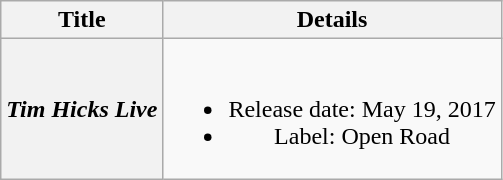<table class="wikitable plainrowheaders" style="text-align:center;">
<tr>
<th scope="col">Title</th>
<th scope="col">Details</th>
</tr>
<tr>
<th scope="row"><em>Tim Hicks Live</em></th>
<td><br><ul><li>Release date: May 19, 2017</li><li>Label: Open Road</li></ul></td>
</tr>
</table>
